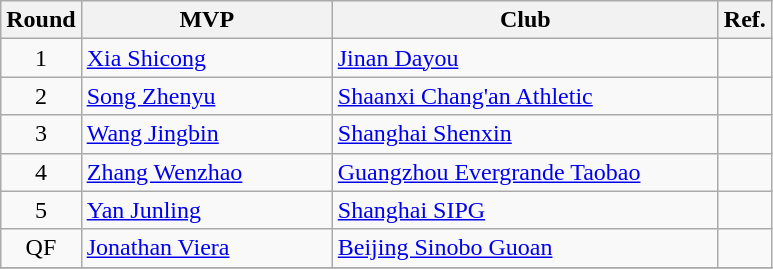<table class="wikitable">
<tr>
<th style="width:25px;">Round</th>
<th style="width:160px;">MVP</th>
<th style="width:250px;">Club</th>
<th style="width:25px;">Ref.</th>
</tr>
<tr>
<td align=center>1</td>
<td> <a href='#'>Xia Shicong</a></td>
<td><a href='#'>Jinan Dayou</a></td>
<td></td>
</tr>
<tr>
<td align=center>2</td>
<td> <a href='#'>Song Zhenyu</a></td>
<td><a href='#'>Shaanxi Chang'an Athletic</a></td>
<td></td>
</tr>
<tr>
<td align=center>3</td>
<td> <a href='#'>Wang Jingbin</a></td>
<td><a href='#'>Shanghai Shenxin</a></td>
<td></td>
</tr>
<tr>
<td align=center>4</td>
<td> <a href='#'>Zhang Wenzhao</a></td>
<td><a href='#'>Guangzhou Evergrande Taobao</a></td>
<td></td>
</tr>
<tr>
<td align=center>5</td>
<td> <a href='#'>Yan Junling</a></td>
<td><a href='#'>Shanghai SIPG</a></td>
<td></td>
</tr>
<tr>
<td align=center>QF</td>
<td> <a href='#'>Jonathan Viera</a></td>
<td><a href='#'>Beijing Sinobo Guoan</a></td>
<td></td>
</tr>
<tr>
</tr>
</table>
